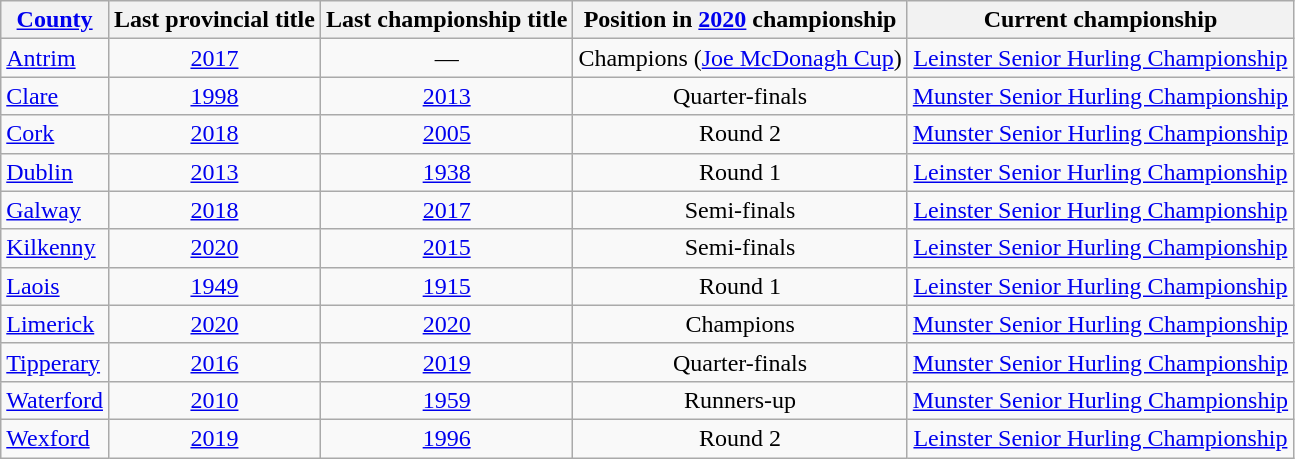<table class="wikitable sortable" style="text-align:center">
<tr>
<th><a href='#'>County</a></th>
<th>Last provincial title</th>
<th>Last championship title</th>
<th>Position in <a href='#'>2020</a> championship</th>
<th>Current championship</th>
</tr>
<tr>
<td style="text-align:left"> <a href='#'>Antrim</a></td>
<td><a href='#'>2017</a></td>
<td>—</td>
<td>Champions (<a href='#'>Joe McDonagh Cup</a>)</td>
<td><a href='#'>Leinster Senior Hurling Championship</a></td>
</tr>
<tr>
<td style="text-align:left"> <a href='#'>Clare</a></td>
<td><a href='#'>1998</a></td>
<td><a href='#'>2013</a></td>
<td>Quarter-finals</td>
<td><a href='#'>Munster Senior Hurling Championship</a></td>
</tr>
<tr>
<td style="text-align:left"> <a href='#'>Cork</a></td>
<td><a href='#'>2018</a></td>
<td><a href='#'>2005</a></td>
<td>Round 2</td>
<td><a href='#'>Munster Senior Hurling Championship</a></td>
</tr>
<tr>
<td style="text-align:left"> <a href='#'>Dublin</a></td>
<td><a href='#'>2013</a></td>
<td><a href='#'>1938</a></td>
<td>Round 1</td>
<td><a href='#'>Leinster Senior Hurling Championship</a></td>
</tr>
<tr>
<td style="text-align:left"> <a href='#'>Galway</a></td>
<td><a href='#'>2018</a></td>
<td><a href='#'>2017</a></td>
<td>Semi-finals</td>
<td><a href='#'>Leinster Senior Hurling Championship</a></td>
</tr>
<tr>
<td style="text-align:left"> <a href='#'>Kilkenny</a></td>
<td><a href='#'>2020</a></td>
<td><a href='#'>2015</a></td>
<td>Semi-finals</td>
<td><a href='#'>Leinster Senior Hurling Championship</a></td>
</tr>
<tr>
<td style="text-align:left"> <a href='#'>Laois</a></td>
<td><a href='#'>1949</a></td>
<td><a href='#'>1915</a></td>
<td>Round 1</td>
<td><a href='#'>Leinster Senior Hurling Championship</a></td>
</tr>
<tr>
<td style="text-align:left"> <a href='#'>Limerick</a></td>
<td><a href='#'>2020</a></td>
<td><a href='#'>2020</a></td>
<td>Champions</td>
<td><a href='#'>Munster Senior Hurling Championship</a></td>
</tr>
<tr>
<td style="text-align:left"> <a href='#'>Tipperary</a></td>
<td><a href='#'>2016</a></td>
<td><a href='#'>2019</a></td>
<td>Quarter-finals</td>
<td><a href='#'>Munster Senior Hurling Championship</a></td>
</tr>
<tr>
<td style="text-align:left"> <a href='#'>Waterford</a></td>
<td><a href='#'>2010</a></td>
<td><a href='#'>1959</a></td>
<td>Runners-up</td>
<td><a href='#'>Munster Senior Hurling Championship</a></td>
</tr>
<tr>
<td style="text-align:left"> <a href='#'>Wexford</a></td>
<td><a href='#'>2019</a></td>
<td><a href='#'>1996</a></td>
<td>Round 2</td>
<td><a href='#'>Leinster Senior Hurling Championship</a></td>
</tr>
</table>
